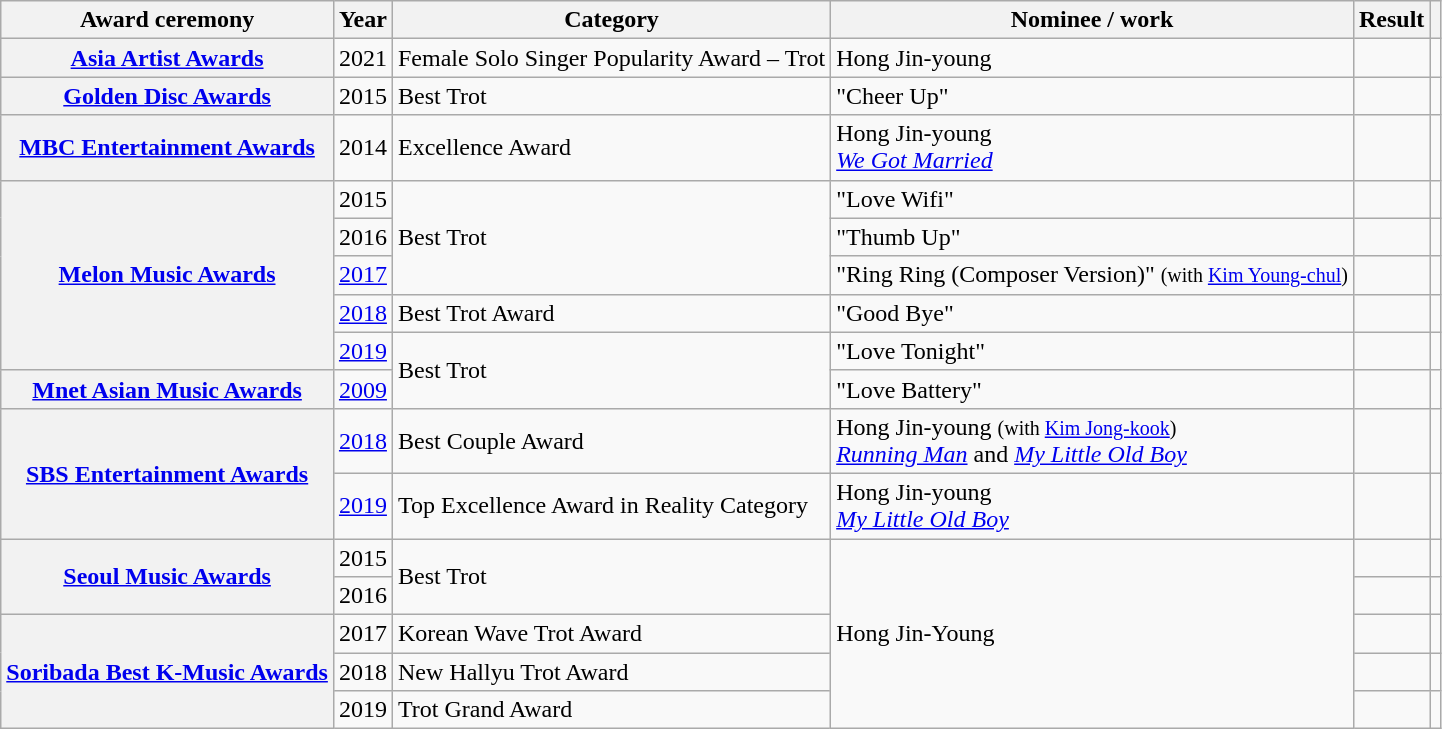<table class="wikitable sortable plainrowheaders">
<tr>
<th scope="col">Award ceremony</th>
<th scope="col">Year</th>
<th scope="col">Category</th>
<th scope="col">Nominee / work</th>
<th scope="col">Result</th>
<th scope="col" class="unsortable"></th>
</tr>
<tr>
<th scope="row"><a href='#'>Asia Artist Awards</a></th>
<td style="text-align:center">2021</td>
<td>Female Solo Singer Popularity Award – Trot</td>
<td>Hong Jin-young</td>
<td></td>
<td style="text-align:center"></td>
</tr>
<tr>
<th scope="row"><a href='#'>Golden Disc Awards</a></th>
<td style="text-align:center">2015</td>
<td>Best Trot</td>
<td>"Cheer Up"</td>
<td></td>
<td style="text-align:center"></td>
</tr>
<tr>
<th scope="row"><a href='#'>MBC Entertainment Awards</a></th>
<td style="text-align:center">2014</td>
<td>Excellence Award</td>
<td>Hong Jin-young<br><em><a href='#'>We Got Married</a></em></td>
<td></td>
<td style="text-align:center"></td>
</tr>
<tr>
<th scope="row" rowspan="5"><a href='#'>Melon Music Awards</a></th>
<td style="text-align:center">2015</td>
<td rowspan="3">Best Trot</td>
<td>"Love Wifi"</td>
<td></td>
<td style="text-align:center"></td>
</tr>
<tr>
<td style="text-align:center">2016</td>
<td>"Thumb Up"</td>
<td></td>
<td style="text-align:center"></td>
</tr>
<tr>
<td style="text-align:center"><a href='#'>2017</a></td>
<td>"Ring Ring (Composer Version)" <small>(with <a href='#'>Kim Young-chul</a>)</small></td>
<td></td>
<td style="text-align:center"></td>
</tr>
<tr>
<td style="text-align:center"><a href='#'>2018</a></td>
<td>Best Trot Award</td>
<td>"Good Bye"</td>
<td></td>
<td style="text-align:center"></td>
</tr>
<tr>
<td style="text-align:center"><a href='#'>2019</a></td>
<td rowspan="2">Best Trot</td>
<td>"Love Tonight"</td>
<td></td>
<td style="text-align:center"></td>
</tr>
<tr>
<th scope="row"><a href='#'>Mnet Asian Music Awards</a></th>
<td style="text-align:center"><a href='#'>2009</a></td>
<td>"Love Battery"</td>
<td></td>
<td style="text-align:center"></td>
</tr>
<tr>
<th scope="row" rowspan="2"><a href='#'>SBS Entertainment Awards</a></th>
<td style="text-align:center"><a href='#'>2018</a></td>
<td>Best Couple Award</td>
<td>Hong Jin-young <small>(with <a href='#'>Kim Jong-kook</a>)</small><br><em><a href='#'>Running Man</a></em> and <em><a href='#'>My Little Old Boy</a></em></td>
<td></td>
<td style="text-align:center"></td>
</tr>
<tr>
<td style="text-align:center"><a href='#'>2019</a></td>
<td>Top Excellence Award in Reality Category</td>
<td>Hong Jin-young<br><em><a href='#'>My Little Old Boy</a></em></td>
<td></td>
<td style="text-align:center"></td>
</tr>
<tr>
<th scope="row" rowspan="2"><a href='#'>Seoul Music Awards</a></th>
<td style="text-align:center">2015</td>
<td rowspan="2">Best Trot</td>
<td rowspan="5">Hong Jin-Young</td>
<td></td>
<td style="text-align:center"></td>
</tr>
<tr>
<td style="text-align:center">2016</td>
<td></td>
<td style="text-align:center"></td>
</tr>
<tr>
<th scope="row" rowspan="3"><a href='#'>Soribada Best K-Music Awards</a></th>
<td style="text-align:center">2017</td>
<td>Korean Wave Trot Award</td>
<td></td>
<td style="text-align:center"></td>
</tr>
<tr>
<td style="text-align:center">2018</td>
<td>New Hallyu Trot Award</td>
<td></td>
<td style="text-align:center"></td>
</tr>
<tr>
<td style="text-align:center">2019</td>
<td>Trot Grand Award</td>
<td></td>
<td style="text-align:center"></td>
</tr>
</table>
